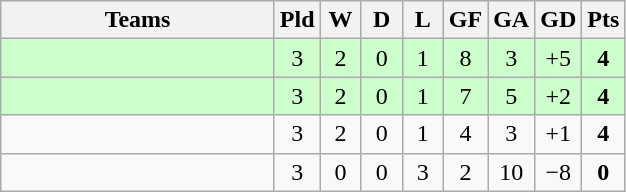<table class="wikitable" style="text-align:center">
<tr>
<th style="width:175px;">Teams</th>
<th width="20">Pld</th>
<th width="20">W</th>
<th width="20">D</th>
<th width="20">L</th>
<th width="20">GF</th>
<th width="20">GA</th>
<th width="20">GD</th>
<th width="20">Pts</th>
</tr>
<tr style="background:#cfc;">
<td style="text-align:left"></td>
<td>3</td>
<td>2</td>
<td>0</td>
<td>1</td>
<td>8</td>
<td>3</td>
<td>+5</td>
<td><strong>4</strong></td>
</tr>
<tr style="background:#cfc;">
<td style="text-align:left"></td>
<td>3</td>
<td>2</td>
<td>0</td>
<td>1</td>
<td>7</td>
<td>5</td>
<td>+2</td>
<td><strong>4</strong></td>
</tr>
<tr>
<td style="text-align:left"></td>
<td>3</td>
<td>2</td>
<td>0</td>
<td>1</td>
<td>4</td>
<td>3</td>
<td>+1</td>
<td><strong>4</strong></td>
</tr>
<tr>
<td style="text-align:left"></td>
<td>3</td>
<td>0</td>
<td>0</td>
<td>3</td>
<td>2</td>
<td>10</td>
<td>−8</td>
<td><strong>0</strong></td>
</tr>
</table>
